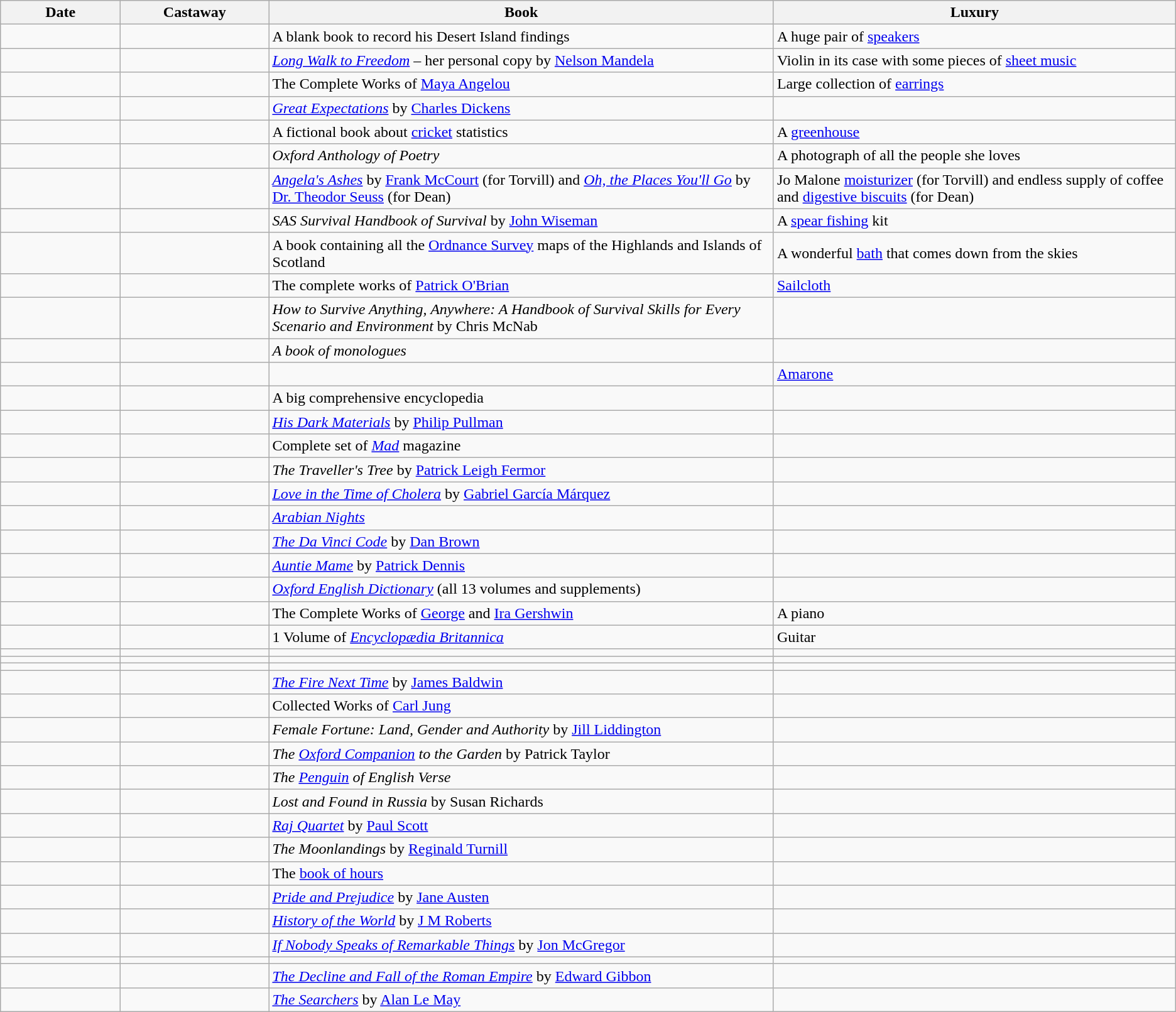<table class="wikitable sortable">
<tr>
<th style="width:120px;">Date</th>
<th style="width:150px;">Castaway</th>
<th>Book</th>
<th>Luxury</th>
</tr>
<tr>
<td></td>
<td></td>
<td>A blank book to record his Desert Island findings</td>
<td>A huge pair of <a href='#'>speakers</a></td>
</tr>
<tr>
<td></td>
<td></td>
<td><em><a href='#'>Long Walk to Freedom</a></em> – her personal copy by <a href='#'>Nelson Mandela</a></td>
<td>Violin in its case with some pieces of <a href='#'>sheet music</a></td>
</tr>
<tr>
<td></td>
<td></td>
<td>The Complete Works of <a href='#'>Maya Angelou</a></td>
<td>Large collection of <a href='#'>earrings</a></td>
</tr>
<tr>
<td></td>
<td></td>
<td><em><a href='#'>Great Expectations</a></em> by <a href='#'>Charles Dickens</a></td>
<td></td>
</tr>
<tr>
<td></td>
<td></td>
<td>A fictional book about <a href='#'>cricket</a> statistics</td>
<td>A <a href='#'>greenhouse</a></td>
</tr>
<tr>
<td></td>
<td></td>
<td><em>Oxford Anthology of Poetry</em></td>
<td>A photograph of all the people she loves</td>
</tr>
<tr>
<td></td>
<td></td>
<td><em><a href='#'>Angela's Ashes</a></em> by <a href='#'>Frank McCourt</a> (for Torvill) and <em><a href='#'>Oh, the Places You'll Go</a></em> by <a href='#'>Dr. Theodor Seuss</a> (for Dean)</td>
<td>Jo Malone <a href='#'>moisturizer</a> (for Torvill) and endless supply of coffee and <a href='#'>digestive biscuits</a> (for Dean)</td>
</tr>
<tr>
<td></td>
<td></td>
<td><em>SAS Survival Handbook of Survival</em> by <a href='#'>John Wiseman</a></td>
<td>A <a href='#'>spear fishing</a> kit</td>
</tr>
<tr>
<td></td>
<td></td>
<td>A book containing all the <a href='#'>Ordnance Survey</a> maps of the Highlands and Islands of Scotland</td>
<td>A wonderful <a href='#'>bath</a> that comes down from the skies</td>
</tr>
<tr>
<td></td>
<td></td>
<td>The complete works of <a href='#'>Patrick O'Brian</a></td>
<td><a href='#'>Sailcloth</a></td>
</tr>
<tr>
<td></td>
<td></td>
<td><em>How to Survive Anything, Anywhere: A Handbook of Survival Skills for Every Scenario and Environment</em> by Chris McNab</td>
<td></td>
</tr>
<tr>
<td></td>
<td></td>
<td><em>A book of monologues</em></td>
<td></td>
</tr>
<tr>
<td></td>
<td></td>
<td></td>
<td><a href='#'>Amarone</a></td>
</tr>
<tr>
<td></td>
<td></td>
<td>A big comprehensive encyclopedia</td>
<td></td>
</tr>
<tr>
<td></td>
<td></td>
<td><em><a href='#'>His Dark Materials</a></em> by <a href='#'>Philip Pullman</a></td>
<td></td>
</tr>
<tr>
<td></td>
<td></td>
<td>Complete set of <em><a href='#'>Mad</a></em> magazine</td>
<td></td>
</tr>
<tr>
<td></td>
<td></td>
<td><em>The Traveller's Tree</em> by <a href='#'>Patrick Leigh Fermor</a></td>
<td></td>
</tr>
<tr>
<td></td>
<td></td>
<td><em><a href='#'>Love in the Time of Cholera</a></em> by <a href='#'>Gabriel García Márquez</a></td>
<td></td>
</tr>
<tr>
<td></td>
<td></td>
<td><em><a href='#'>Arabian Nights</a></em></td>
<td></td>
</tr>
<tr>
<td></td>
<td></td>
<td><em><a href='#'>The Da Vinci Code</a></em> by <a href='#'>Dan Brown</a></td>
<td></td>
</tr>
<tr>
<td></td>
<td></td>
<td><em><a href='#'>Auntie Mame</a></em> by <a href='#'>Patrick Dennis</a></td>
<td></td>
</tr>
<tr>
<td></td>
<td></td>
<td><em><a href='#'>Oxford English Dictionary</a></em> (all 13 volumes and supplements)</td>
<td></td>
</tr>
<tr>
<td></td>
<td></td>
<td>The Complete Works of <a href='#'>George</a> and <a href='#'>Ira Gershwin</a></td>
<td>A piano</td>
</tr>
<tr>
<td></td>
<td></td>
<td>1 Volume of <em><a href='#'>Encyclopædia Britannica</a></em></td>
<td>Guitar</td>
</tr>
<tr>
<td></td>
<td></td>
<td></td>
<td></td>
</tr>
<tr>
<td></td>
<td></td>
<td></td>
<td></td>
</tr>
<tr>
<td></td>
<td></td>
<td></td>
<td></td>
</tr>
<tr>
<td></td>
<td></td>
<td><em><a href='#'>The Fire Next Time</a></em> by <a href='#'>James Baldwin</a></td>
<td></td>
</tr>
<tr>
<td></td>
<td></td>
<td>Collected Works of <a href='#'>Carl Jung</a></td>
<td></td>
</tr>
<tr>
<td></td>
<td></td>
<td><em>Female Fortune: Land, Gender and Authority</em> by <a href='#'>Jill Liddington</a></td>
<td></td>
</tr>
<tr>
<td></td>
<td></td>
<td><em>The <a href='#'>Oxford Companion</a> to the Garden</em> by Patrick Taylor</td>
<td></td>
</tr>
<tr>
<td></td>
<td></td>
<td><em>The <a href='#'>Penguin</a> of English Verse</em></td>
<td></td>
</tr>
<tr>
<td></td>
<td></td>
<td><em>Lost and Found in Russia</em> by Susan Richards</td>
<td></td>
</tr>
<tr>
<td></td>
<td></td>
<td><em><a href='#'>Raj Quartet</a></em> by <a href='#'>Paul Scott</a></td>
<td></td>
</tr>
<tr>
<td></td>
<td></td>
<td><em>The Moonlandings</em> by <a href='#'>Reginald Turnill</a></td>
<td></td>
</tr>
<tr>
<td></td>
<td></td>
<td>The <a href='#'>book of hours</a></td>
<td></td>
</tr>
<tr>
<td></td>
<td></td>
<td><em><a href='#'>Pride and Prejudice</a></em> by <a href='#'>Jane Austen</a></td>
<td></td>
</tr>
<tr>
<td></td>
<td></td>
<td><em><a href='#'>History of the World</a></em> by <a href='#'>J M Roberts</a></td>
<td></td>
</tr>
<tr>
<td></td>
<td></td>
<td><em><a href='#'>If Nobody Speaks of Remarkable Things</a></em> by <a href='#'>Jon McGregor</a></td>
<td></td>
</tr>
<tr>
<td></td>
<td></td>
<td></td>
<td></td>
</tr>
<tr>
<td></td>
<td></td>
<td><em><a href='#'>The Decline and Fall of the Roman Empire</a></em> by <a href='#'>Edward Gibbon</a></td>
<td></td>
</tr>
<tr>
<td></td>
<td></td>
<td><em><a href='#'>The Searchers</a></em> by <a href='#'>Alan Le May</a></td>
<td></td>
</tr>
</table>
